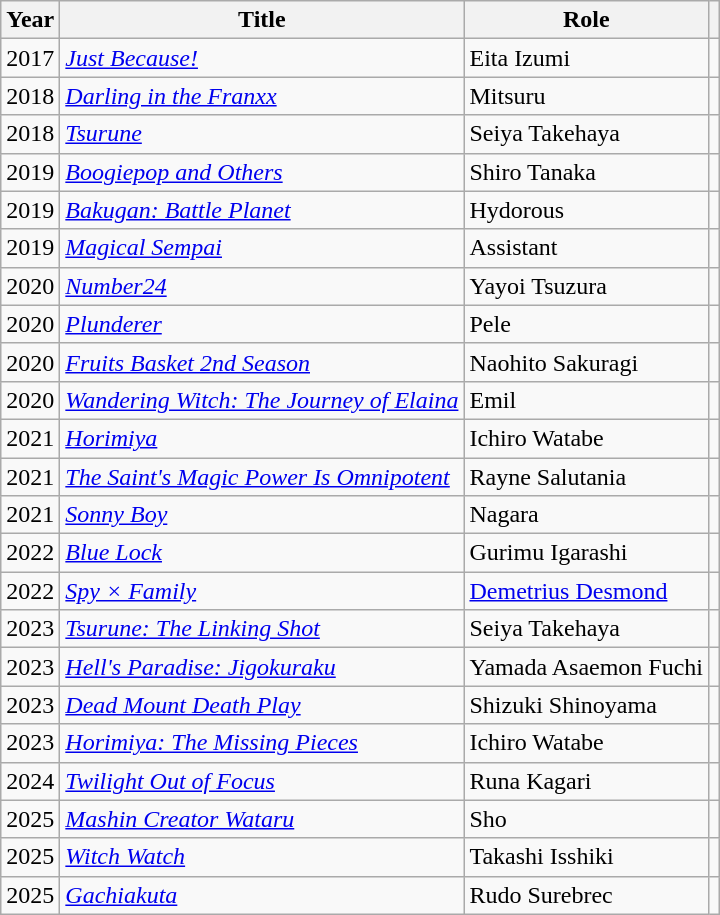<table class="wikitable sortable">
<tr>
<th>Year</th>
<th>Title</th>
<th>Role</th>
<th class="unsortable"></th>
</tr>
<tr>
<td>2017</td>
<td><em><a href='#'>Just Because!</a></em></td>
<td>Eita Izumi</td>
<td></td>
</tr>
<tr>
<td>2018</td>
<td><em><a href='#'>Darling in the Franxx</a></em></td>
<td>Mitsuru</td>
<td></td>
</tr>
<tr>
<td>2018</td>
<td><em><a href='#'>Tsurune</a></em></td>
<td>Seiya Takehaya</td>
<td></td>
</tr>
<tr>
<td>2019</td>
<td><em><a href='#'>Boogiepop and Others</a></em></td>
<td>Shiro Tanaka</td>
<td></td>
</tr>
<tr>
<td>2019</td>
<td><em><a href='#'>Bakugan: Battle Planet</a></em></td>
<td>Hydorous</td>
<td></td>
</tr>
<tr>
<td>2019</td>
<td><em><a href='#'>Magical Sempai</a></em></td>
<td>Assistant</td>
<td></td>
</tr>
<tr>
<td>2020</td>
<td><em><a href='#'>Number24</a></em></td>
<td>Yayoi Tsuzura</td>
<td></td>
</tr>
<tr>
<td>2020</td>
<td><em><a href='#'>Plunderer</a></em></td>
<td>Pele</td>
<td></td>
</tr>
<tr>
<td>2020</td>
<td><em><a href='#'>Fruits Basket 2nd Season</a></em></td>
<td>Naohito Sakuragi</td>
<td></td>
</tr>
<tr>
<td>2020</td>
<td><em><a href='#'>Wandering Witch: The Journey of Elaina</a></em></td>
<td>Emil</td>
<td></td>
</tr>
<tr>
<td>2021</td>
<td><em><a href='#'>Horimiya</a></em></td>
<td>Ichiro Watabe</td>
<td></td>
</tr>
<tr>
<td>2021</td>
<td><em><a href='#'>The Saint's Magic Power Is Omnipotent</a></em></td>
<td>Rayne Salutania</td>
<td></td>
</tr>
<tr>
<td>2021</td>
<td><em><a href='#'>Sonny Boy</a></em></td>
<td>Nagara</td>
<td></td>
</tr>
<tr>
<td>2022</td>
<td><em><a href='#'>Blue Lock</a></em></td>
<td>Gurimu Igarashi</td>
<td></td>
</tr>
<tr>
<td>2022</td>
<td><em><a href='#'>Spy × Family</a></em></td>
<td><a href='#'>Demetrius Desmond</a></td>
<td></td>
</tr>
<tr>
<td>2023</td>
<td><em><a href='#'>Tsurune: The Linking Shot</a></em></td>
<td>Seiya Takehaya</td>
<td></td>
</tr>
<tr>
<td>2023</td>
<td><em><a href='#'>Hell's Paradise: Jigokuraku</a></em></td>
<td>Yamada Asaemon Fuchi</td>
<td></td>
</tr>
<tr>
<td>2023</td>
<td><em><a href='#'>Dead Mount Death Play</a></em></td>
<td>Shizuki Shinoyama</td>
<td></td>
</tr>
<tr>
<td>2023</td>
<td><em><a href='#'>Horimiya: The Missing Pieces</a></em></td>
<td>Ichiro Watabe</td>
<td></td>
</tr>
<tr>
<td>2024</td>
<td><em><a href='#'>Twilight Out of Focus</a></em></td>
<td>Runa Kagari</td>
<td></td>
</tr>
<tr>
<td>2025</td>
<td><em><a href='#'>Mashin Creator Wataru</a></em></td>
<td>Sho</td>
<td></td>
</tr>
<tr>
<td>2025</td>
<td><em><a href='#'>Witch Watch</a></em></td>
<td>Takashi Isshiki</td>
<td></td>
</tr>
<tr>
<td>2025</td>
<td><em><a href='#'>Gachiakuta</a></em></td>
<td>Rudo Surebrec</td>
<td></td>
</tr>
</table>
